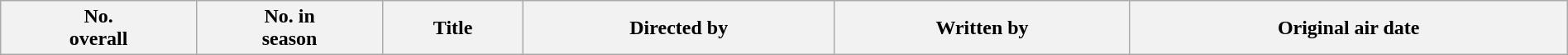<table class="wikitable plainrowheaders" style="width:100%; background:#fff;">
<tr>
<th style="background:#;">No.<br>overall</th>
<th style="background:#;">No. in<br>season</th>
<th style="background:#;">Title</th>
<th style="background:#;">Directed by</th>
<th style="background:#;">Written by</th>
<th style="background:#;">Original air date<br>











</th>
</tr>
</table>
